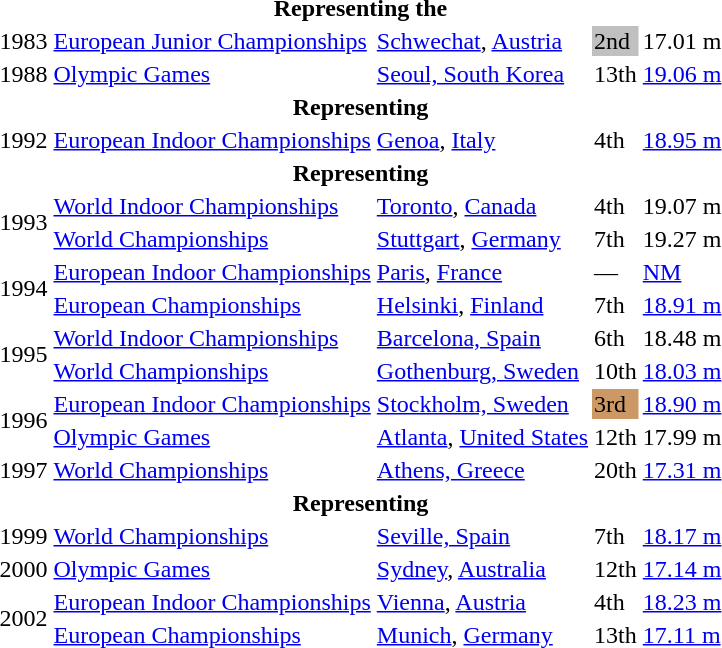<table>
<tr>
<th colspan="5">Representing the </th>
</tr>
<tr>
<td>1983</td>
<td><a href='#'>European Junior Championships</a></td>
<td><a href='#'>Schwechat</a>, <a href='#'>Austria</a></td>
<td bgcolor="silver">2nd</td>
<td>17.01 m</td>
</tr>
<tr>
<td>1988</td>
<td><a href='#'>Olympic Games</a></td>
<td><a href='#'>Seoul, South Korea</a></td>
<td>13th</td>
<td><a href='#'>19.06 m</a></td>
</tr>
<tr>
<th colspan="5">Representing </th>
</tr>
<tr>
<td>1992</td>
<td><a href='#'>European Indoor Championships</a></td>
<td><a href='#'>Genoa</a>, <a href='#'>Italy</a></td>
<td>4th</td>
<td><a href='#'>18.95 m</a></td>
</tr>
<tr>
<th colspan="5">Representing </th>
</tr>
<tr>
<td rowspan=2>1993</td>
<td><a href='#'>World Indoor Championships</a></td>
<td><a href='#'>Toronto</a>, <a href='#'>Canada</a></td>
<td>4th</td>
<td>19.07 m</td>
</tr>
<tr>
<td><a href='#'>World Championships</a></td>
<td><a href='#'>Stuttgart</a>, <a href='#'>Germany</a></td>
<td>7th</td>
<td>19.27 m</td>
</tr>
<tr>
<td rowspan=2>1994</td>
<td><a href='#'>European Indoor Championships</a></td>
<td><a href='#'>Paris</a>, <a href='#'>France</a></td>
<td>—</td>
<td><a href='#'>NM</a></td>
</tr>
<tr>
<td><a href='#'>European Championships</a></td>
<td><a href='#'>Helsinki</a>, <a href='#'>Finland</a></td>
<td>7th</td>
<td><a href='#'>18.91 m</a></td>
</tr>
<tr>
<td rowspan=2>1995</td>
<td><a href='#'>World Indoor Championships</a></td>
<td><a href='#'>Barcelona, Spain</a></td>
<td>6th</td>
<td>18.48 m</td>
</tr>
<tr>
<td><a href='#'>World Championships</a></td>
<td><a href='#'>Gothenburg, Sweden</a></td>
<td>10th</td>
<td><a href='#'>18.03 m</a></td>
</tr>
<tr>
<td rowspan=2>1996</td>
<td><a href='#'>European Indoor Championships</a></td>
<td><a href='#'>Stockholm, Sweden</a></td>
<td bgcolor="cc9966">3rd</td>
<td><a href='#'>18.90 m</a></td>
</tr>
<tr>
<td><a href='#'>Olympic Games</a></td>
<td><a href='#'>Atlanta</a>, <a href='#'>United States</a></td>
<td>12th</td>
<td>17.99 m</td>
</tr>
<tr>
<td>1997</td>
<td><a href='#'>World Championships</a></td>
<td><a href='#'>Athens, Greece</a></td>
<td>20th</td>
<td><a href='#'>17.31 m</a></td>
</tr>
<tr>
<th colspan="5">Representing </th>
</tr>
<tr>
<td>1999</td>
<td><a href='#'>World Championships</a></td>
<td><a href='#'>Seville, Spain</a></td>
<td>7th</td>
<td><a href='#'>18.17 m</a></td>
</tr>
<tr>
<td>2000</td>
<td><a href='#'>Olympic Games</a></td>
<td><a href='#'>Sydney</a>, <a href='#'>Australia</a></td>
<td>12th</td>
<td><a href='#'>17.14 m</a></td>
</tr>
<tr>
<td rowspan=2>2002</td>
<td><a href='#'>European Indoor Championships</a></td>
<td><a href='#'>Vienna</a>, <a href='#'>Austria</a></td>
<td>4th</td>
<td><a href='#'>18.23 m</a></td>
</tr>
<tr>
<td><a href='#'>European Championships</a></td>
<td><a href='#'>Munich</a>, <a href='#'>Germany</a></td>
<td>13th</td>
<td><a href='#'>17.11 m</a></td>
</tr>
</table>
